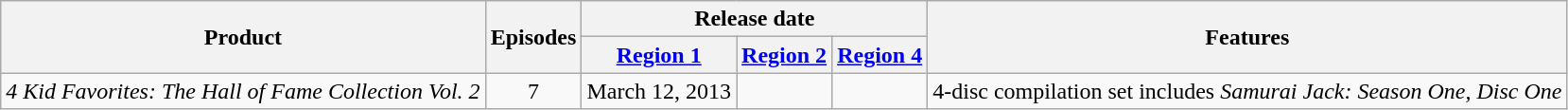<table class="wikitable" style="text-align:center">
<tr>
<th rowspan="2">Product</th>
<th rowspan="2">Episodes</th>
<th colspan="3">Release date</th>
<th rowspan="2">Features</th>
</tr>
<tr>
<th><a href='#'>Region 1</a></th>
<th><a href='#'>Region 2</a></th>
<th><a href='#'>Region 4</a></th>
</tr>
<tr>
<td><em>4 Kid Favorites: The Hall of Fame Collection Vol. 2</em></td>
<td>7</td>
<td>March 12, 2013</td>
<td></td>
<td></td>
<td>4-disc compilation set includes <em>Samurai Jack: Season One, Disc One</em></td>
</tr>
</table>
